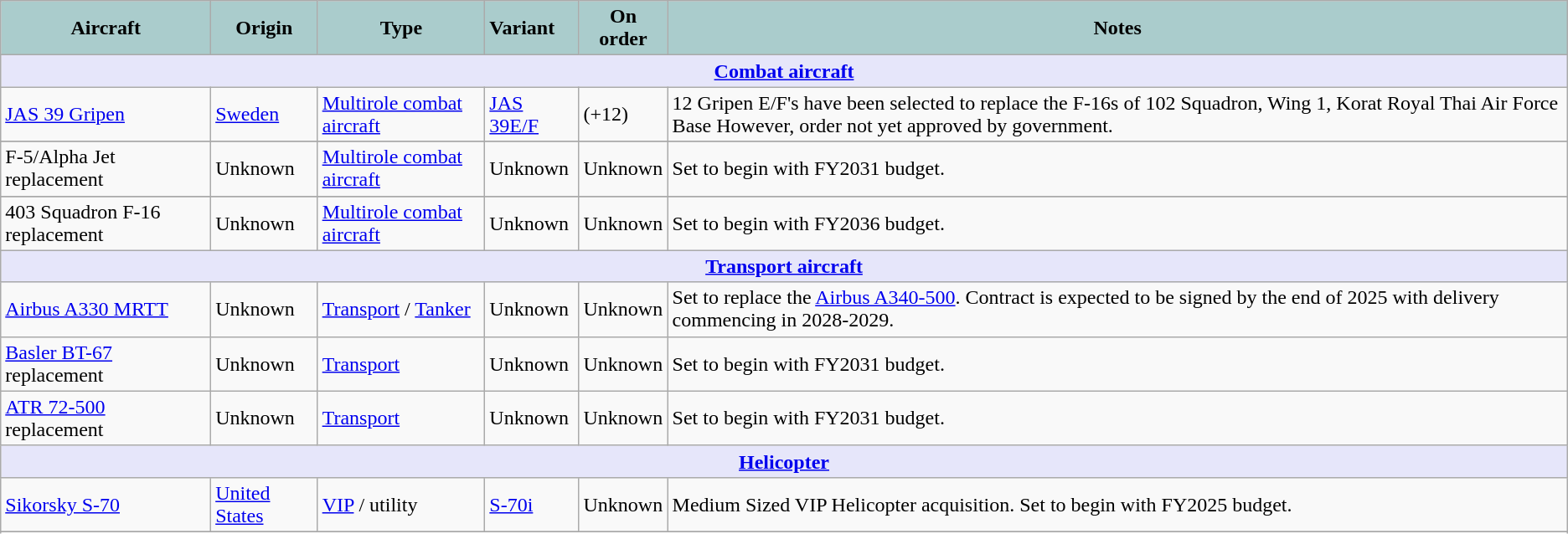<table class="wikitable">
<tr>
<th style="text-align:center; background:#acc;">Aircraft</th>
<th style="text-align: center; background:#acc;">Origin</th>
<th style="text-align:l center; background:#acc;">Type</th>
<th style="text-align:left; background:#acc;">Variant</th>
<th style="text-align:center; background:#acc;">On order</th>
<th style="text-align: center; background:#acc;">Notes</th>
</tr>
<tr>
<th style="align: center; background: lavender;" colspan="7"><a href='#'>Combat aircraft</a></th>
</tr>
<tr>
<td><a href='#'>JAS 39 Gripen</a></td>
<td><a href='#'>Sweden</a></td>
<td><a href='#'>Multirole combat aircraft</a></td>
<td><a href='#'>JAS 39E/F</a></td>
<td>(+12)</td>
<td>12 Gripen E/F's have been selected to replace the F-16s of 102 Squadron, Wing 1, Korat Royal Thai Air Force Base However, order not yet approved by government.</td>
</tr>
<tr>
</tr>
<tr>
<td>F-5/Alpha Jet replacement</td>
<td>Unknown</td>
<td><a href='#'>Multirole combat aircraft</a></td>
<td>Unknown</td>
<td>Unknown</td>
<td>Set to begin with FY2031 budget.</td>
</tr>
<tr>
</tr>
<tr>
<td>403 Squadron F-16 replacement</td>
<td>Unknown</td>
<td><a href='#'>Multirole combat aircraft</a></td>
<td>Unknown</td>
<td>Unknown</td>
<td>Set to begin with FY2036 budget.</td>
</tr>
<tr>
<th style="align: center; background: lavender;" colspan="7"><a href='#'>Transport aircraft</a></th>
</tr>
<tr>
<td><a href='#'>Airbus A330 MRTT</a></td>
<td>Unknown</td>
<td><a href='#'>Transport</a> / <a href='#'>Tanker</a></td>
<td>Unknown</td>
<td>Unknown</td>
<td>Set to replace the <a href='#'>Airbus A340-500</a>. Contract is expected to be signed by the end of 2025 with delivery commencing in 2028-2029.</td>
</tr>
<tr>
<td><a href='#'>Basler BT-67</a> replacement</td>
<td>Unknown</td>
<td><a href='#'>Transport</a></td>
<td>Unknown</td>
<td>Unknown</td>
<td>Set to begin with FY2031 budget.</td>
</tr>
<tr>
<td><a href='#'>ATR 72-500</a> replacement</td>
<td>Unknown</td>
<td><a href='#'>Transport</a></td>
<td>Unknown</td>
<td>Unknown</td>
<td>Set to begin with FY2031 budget.</td>
</tr>
<tr>
<th style="align: center; background: lavender;" colspan="7"><a href='#'>Helicopter</a></th>
</tr>
<tr>
<td><a href='#'>Sikorsky S-70</a></td>
<td><a href='#'>United States</a></td>
<td><a href='#'>VIP</a> / utility</td>
<td><a href='#'>S-70i</a></td>
<td>Unknown</td>
<td>Medium Sized VIP Helicopter acquisition. Set to begin with FY2025 budget.</td>
</tr>
<tr>
</tr>
<tr>
</tr>
</table>
